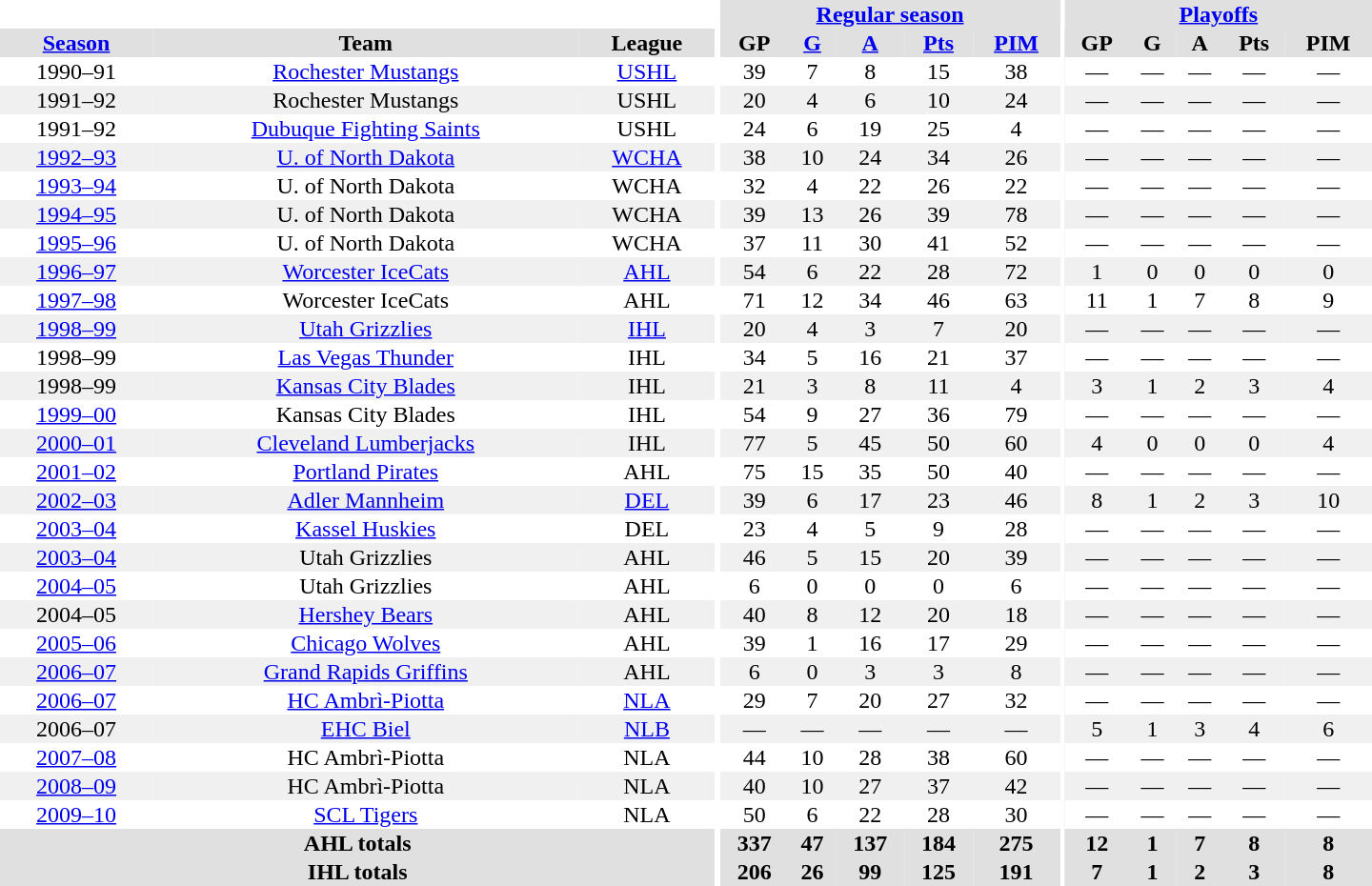<table border="0" cellpadding="1" cellspacing="0" style="text-align:center; width:60em">
<tr bgcolor="#e0e0e0">
<th colspan="3" bgcolor="#ffffff"></th>
<th rowspan="99" bgcolor="#ffffff"></th>
<th colspan="5"><a href='#'>Regular season</a></th>
<th rowspan="99" bgcolor="#ffffff"></th>
<th colspan="5"><a href='#'>Playoffs</a></th>
</tr>
<tr bgcolor="#e0e0e0">
<th><a href='#'>Season</a></th>
<th>Team</th>
<th>League</th>
<th>GP</th>
<th><a href='#'>G</a></th>
<th><a href='#'>A</a></th>
<th><a href='#'>Pts</a></th>
<th><a href='#'>PIM</a></th>
<th>GP</th>
<th>G</th>
<th>A</th>
<th>Pts</th>
<th>PIM</th>
</tr>
<tr ALIGN="center">
<td>1990–91</td>
<td><a href='#'>Rochester Mustangs</a></td>
<td><a href='#'>USHL</a></td>
<td>39</td>
<td>7</td>
<td>8</td>
<td>15</td>
<td>38</td>
<td>—</td>
<td>—</td>
<td>—</td>
<td>—</td>
<td>—</td>
</tr>
<tr ALIGN="center" bgcolor="#f0f0f0">
<td>1991–92</td>
<td>Rochester Mustangs</td>
<td>USHL</td>
<td>20</td>
<td>4</td>
<td>6</td>
<td>10</td>
<td>24</td>
<td>—</td>
<td>—</td>
<td>—</td>
<td>—</td>
<td>—</td>
</tr>
<tr ALIGN="center">
<td>1991–92</td>
<td><a href='#'>Dubuque Fighting Saints</a></td>
<td>USHL</td>
<td>24</td>
<td>6</td>
<td>19</td>
<td>25</td>
<td>4</td>
<td>—</td>
<td>—</td>
<td>—</td>
<td>—</td>
<td>—</td>
</tr>
<tr ALIGN="center" bgcolor="#f0f0f0">
<td><a href='#'>1992–93</a></td>
<td><a href='#'>U. of North Dakota</a></td>
<td><a href='#'>WCHA</a></td>
<td>38</td>
<td>10</td>
<td>24</td>
<td>34</td>
<td>26</td>
<td>—</td>
<td>—</td>
<td>—</td>
<td>—</td>
<td>—</td>
</tr>
<tr ALIGN="center">
<td><a href='#'>1993–94</a></td>
<td>U. of North Dakota</td>
<td>WCHA</td>
<td>32</td>
<td>4</td>
<td>22</td>
<td>26</td>
<td>22</td>
<td>—</td>
<td>—</td>
<td>—</td>
<td>—</td>
<td>—</td>
</tr>
<tr ALIGN="center" bgcolor="#f0f0f0">
<td><a href='#'>1994–95</a></td>
<td>U. of North Dakota</td>
<td>WCHA</td>
<td>39</td>
<td>13</td>
<td>26</td>
<td>39</td>
<td>78</td>
<td>—</td>
<td>—</td>
<td>—</td>
<td>—</td>
<td>—</td>
</tr>
<tr ALIGN="center">
<td><a href='#'>1995–96</a></td>
<td>U. of North Dakota</td>
<td>WCHA</td>
<td>37</td>
<td>11</td>
<td>30</td>
<td>41</td>
<td>52</td>
<td>—</td>
<td>—</td>
<td>—</td>
<td>—</td>
<td>—</td>
</tr>
<tr ALIGN="center" bgcolor="#f0f0f0">
<td><a href='#'>1996–97</a></td>
<td><a href='#'>Worcester IceCats</a></td>
<td><a href='#'>AHL</a></td>
<td>54</td>
<td>6</td>
<td>22</td>
<td>28</td>
<td>72</td>
<td>1</td>
<td>0</td>
<td>0</td>
<td>0</td>
<td>0</td>
</tr>
<tr ALIGN="center">
<td><a href='#'>1997–98</a></td>
<td>Worcester IceCats</td>
<td>AHL</td>
<td>71</td>
<td>12</td>
<td>34</td>
<td>46</td>
<td>63</td>
<td>11</td>
<td>1</td>
<td>7</td>
<td>8</td>
<td>9</td>
</tr>
<tr ALIGN="center" bgcolor="#f0f0f0">
<td><a href='#'>1998–99</a></td>
<td><a href='#'>Utah Grizzlies</a></td>
<td><a href='#'>IHL</a></td>
<td>20</td>
<td>4</td>
<td>3</td>
<td>7</td>
<td>20</td>
<td>—</td>
<td>—</td>
<td>—</td>
<td>—</td>
<td>—</td>
</tr>
<tr ALIGN="center">
<td>1998–99</td>
<td><a href='#'>Las Vegas Thunder</a></td>
<td>IHL</td>
<td>34</td>
<td>5</td>
<td>16</td>
<td>21</td>
<td>37</td>
<td>—</td>
<td>—</td>
<td>—</td>
<td>—</td>
<td>—</td>
</tr>
<tr ALIGN="center" bgcolor="#f0f0f0">
<td>1998–99</td>
<td><a href='#'>Kansas City Blades</a></td>
<td>IHL</td>
<td>21</td>
<td>3</td>
<td>8</td>
<td>11</td>
<td>4</td>
<td>3</td>
<td>1</td>
<td>2</td>
<td>3</td>
<td>4</td>
</tr>
<tr ALIGN="center">
<td><a href='#'>1999–00</a></td>
<td>Kansas City Blades</td>
<td>IHL</td>
<td>54</td>
<td>9</td>
<td>27</td>
<td>36</td>
<td>79</td>
<td>—</td>
<td>—</td>
<td>—</td>
<td>—</td>
<td>—</td>
</tr>
<tr ALIGN="center" bgcolor="#f0f0f0">
<td><a href='#'>2000–01</a></td>
<td><a href='#'>Cleveland Lumberjacks</a></td>
<td>IHL</td>
<td>77</td>
<td>5</td>
<td>45</td>
<td>50</td>
<td>60</td>
<td>4</td>
<td>0</td>
<td>0</td>
<td>0</td>
<td>4</td>
</tr>
<tr ALIGN="center">
<td><a href='#'>2001–02</a></td>
<td><a href='#'>Portland Pirates</a></td>
<td>AHL</td>
<td>75</td>
<td>15</td>
<td>35</td>
<td>50</td>
<td>40</td>
<td>—</td>
<td>—</td>
<td>—</td>
<td>—</td>
<td>—</td>
</tr>
<tr ALIGN="center" bgcolor="#f0f0f0">
<td><a href='#'>2002–03</a></td>
<td><a href='#'>Adler Mannheim</a></td>
<td><a href='#'>DEL</a></td>
<td>39</td>
<td>6</td>
<td>17</td>
<td>23</td>
<td>46</td>
<td>8</td>
<td>1</td>
<td>2</td>
<td>3</td>
<td>10</td>
</tr>
<tr ALIGN="center">
<td><a href='#'>2003–04</a></td>
<td><a href='#'>Kassel Huskies</a></td>
<td>DEL</td>
<td>23</td>
<td>4</td>
<td>5</td>
<td>9</td>
<td>28</td>
<td>—</td>
<td>—</td>
<td>—</td>
<td>—</td>
<td>—</td>
</tr>
<tr ALIGN="center" bgcolor="#f0f0f0">
<td><a href='#'>2003–04</a></td>
<td>Utah Grizzlies</td>
<td>AHL</td>
<td>46</td>
<td>5</td>
<td>15</td>
<td>20</td>
<td>39</td>
<td>—</td>
<td>—</td>
<td>—</td>
<td>—</td>
<td>—</td>
</tr>
<tr ALIGN="center">
<td><a href='#'>2004–05</a></td>
<td>Utah Grizzlies</td>
<td>AHL</td>
<td>6</td>
<td>0</td>
<td>0</td>
<td>0</td>
<td>6</td>
<td>—</td>
<td>—</td>
<td>—</td>
<td>—</td>
<td>—</td>
</tr>
<tr ALIGN="center" bgcolor="#f0f0f0">
<td>2004–05</td>
<td><a href='#'>Hershey Bears</a></td>
<td>AHL</td>
<td>40</td>
<td>8</td>
<td>12</td>
<td>20</td>
<td>18</td>
<td>—</td>
<td>—</td>
<td>—</td>
<td>—</td>
<td>—</td>
</tr>
<tr ALIGN="center">
<td><a href='#'>2005–06</a></td>
<td><a href='#'>Chicago Wolves</a></td>
<td>AHL</td>
<td>39</td>
<td>1</td>
<td>16</td>
<td>17</td>
<td>29</td>
<td>—</td>
<td>—</td>
<td>—</td>
<td>—</td>
<td>—</td>
</tr>
<tr ALIGN="center" bgcolor="#f0f0f0">
<td><a href='#'>2006–07</a></td>
<td><a href='#'>Grand Rapids Griffins</a></td>
<td>AHL</td>
<td>6</td>
<td>0</td>
<td>3</td>
<td>3</td>
<td>8</td>
<td>—</td>
<td>—</td>
<td>—</td>
<td>—</td>
<td>—</td>
</tr>
<tr ALIGN="center">
<td><a href='#'>2006–07</a></td>
<td><a href='#'>HC Ambrì-Piotta</a></td>
<td><a href='#'>NLA</a></td>
<td>29</td>
<td>7</td>
<td>20</td>
<td>27</td>
<td>32</td>
<td>—</td>
<td>—</td>
<td>—</td>
<td>—</td>
<td>—</td>
</tr>
<tr ALIGN="center" bgcolor="#f0f0f0">
<td>2006–07</td>
<td><a href='#'>EHC Biel</a></td>
<td><a href='#'>NLB</a></td>
<td>—</td>
<td>—</td>
<td>—</td>
<td>—</td>
<td>—</td>
<td>5</td>
<td>1</td>
<td>3</td>
<td>4</td>
<td>6</td>
</tr>
<tr ALIGN="center">
<td><a href='#'>2007–08</a></td>
<td>HC Ambrì-Piotta</td>
<td>NLA</td>
<td>44</td>
<td>10</td>
<td>28</td>
<td>38</td>
<td>60</td>
<td>—</td>
<td>—</td>
<td>—</td>
<td>—</td>
<td>—</td>
</tr>
<tr ALIGN="center" bgcolor="#f0f0f0">
<td><a href='#'>2008–09</a></td>
<td>HC Ambrì-Piotta</td>
<td>NLA</td>
<td>40</td>
<td>10</td>
<td>27</td>
<td>37</td>
<td>42</td>
<td>—</td>
<td>—</td>
<td>—</td>
<td>—</td>
<td>—</td>
</tr>
<tr ALIGN="center">
<td><a href='#'>2009–10</a></td>
<td><a href='#'>SCL Tigers</a></td>
<td>NLA</td>
<td>50</td>
<td>6</td>
<td>22</td>
<td>28</td>
<td>30</td>
<td>—</td>
<td>—</td>
<td>—</td>
<td>—</td>
<td>—</td>
</tr>
<tr bgcolor="#e0e0e0">
<th colspan="3">AHL totals</th>
<th>337</th>
<th>47</th>
<th>137</th>
<th>184</th>
<th>275</th>
<th>12</th>
<th>1</th>
<th>7</th>
<th>8</th>
<th>8</th>
</tr>
<tr bgcolor="#e0e0e0">
<th colspan="3">IHL totals</th>
<th>206</th>
<th>26</th>
<th>99</th>
<th>125</th>
<th>191</th>
<th>7</th>
<th>1</th>
<th>2</th>
<th>3</th>
<th>8</th>
</tr>
</table>
